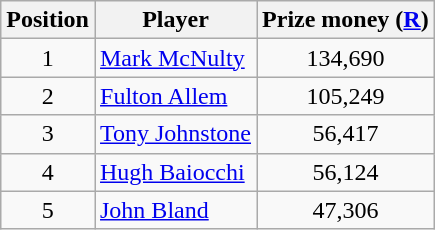<table class=wikitable>
<tr>
<th>Position</th>
<th>Player</th>
<th>Prize money (<a href='#'>R</a>)</th>
</tr>
<tr>
<td align=center>1</td>
<td> <a href='#'>Mark McNulty</a></td>
<td align=center>134,690</td>
</tr>
<tr>
<td align=center>2</td>
<td> <a href='#'>Fulton Allem</a></td>
<td align=center>105,249</td>
</tr>
<tr>
<td align=center>3</td>
<td> <a href='#'>Tony Johnstone</a></td>
<td align=center>56,417</td>
</tr>
<tr>
<td align=center>4</td>
<td> <a href='#'>Hugh Baiocchi</a></td>
<td align=center>56,124</td>
</tr>
<tr>
<td align=center>5</td>
<td> <a href='#'>John Bland</a></td>
<td align=center>47,306</td>
</tr>
</table>
